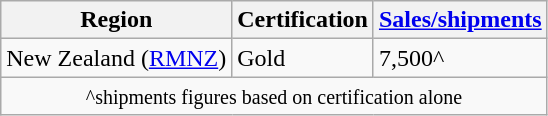<table class="wikitable">
<tr>
<th>Region</th>
<th>Certification</th>
<th><a href='#'>Sales/shipments</a></th>
</tr>
<tr>
<td>New Zealand (<a href='#'>RMNZ</a>)</td>
<td>Gold </td>
<td>7,500^</td>
</tr>
<tr>
<td colspan="3"  align="center"><small>^shipments figures based on certification alone</small></td>
</tr>
</table>
